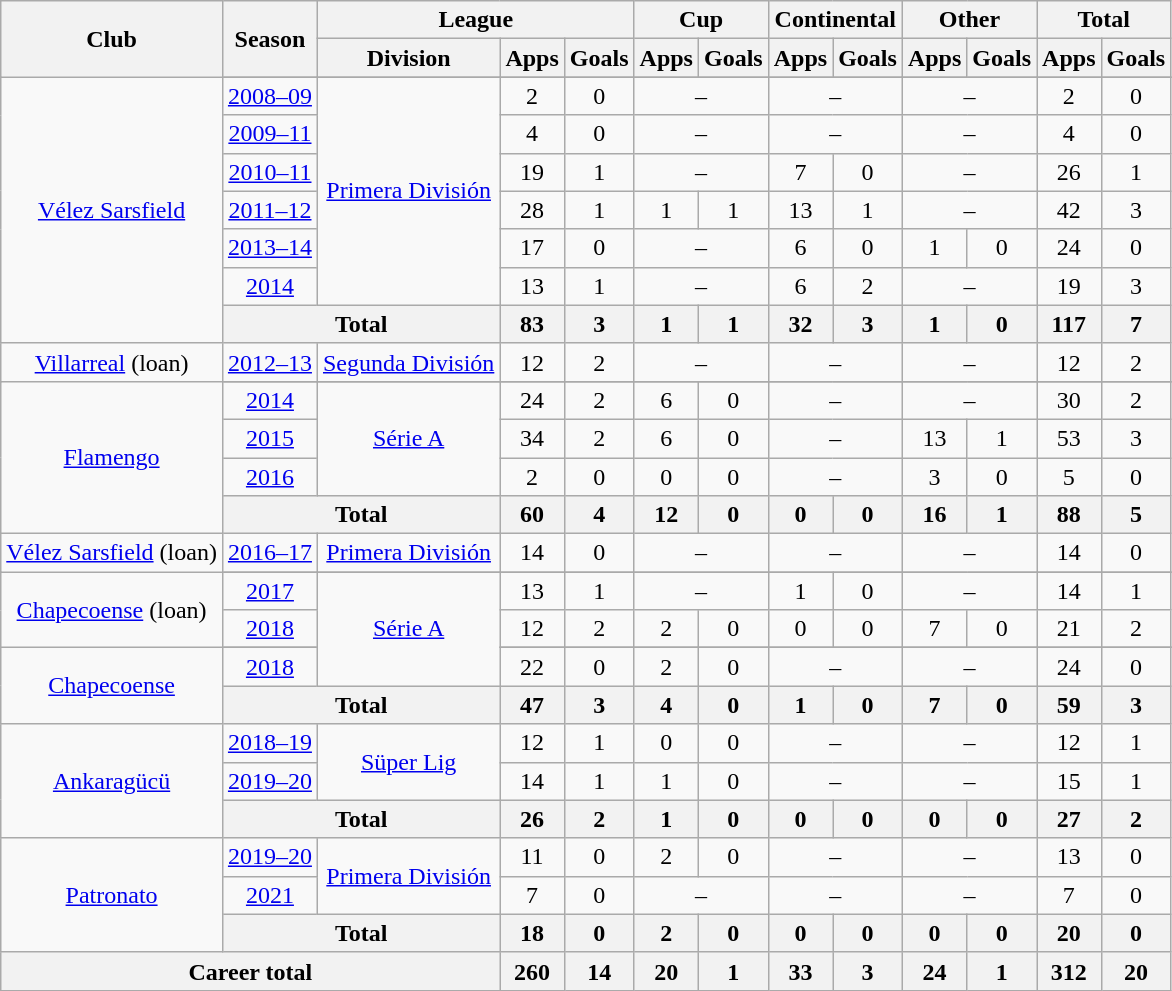<table class="wikitable" style="text-align: center;">
<tr>
<th rowspan="2">Club</th>
<th rowspan="2">Season</th>
<th colspan="3">League</th>
<th colspan="2">Cup</th>
<th colspan="2">Continental</th>
<th colspan="2">Other</th>
<th colspan="2">Total</th>
</tr>
<tr>
<th>Division</th>
<th>Apps</th>
<th>Goals</th>
<th>Apps</th>
<th>Goals</th>
<th>Apps</th>
<th>Goals</th>
<th>Apps</th>
<th>Goals</th>
<th>Apps</th>
<th>Goals</th>
</tr>
<tr>
<td rowspan="8" valign="center"><a href='#'>Vélez Sarsfield</a></td>
</tr>
<tr>
<td><a href='#'>2008–09</a></td>
<td rowspan="6" valign="center"><a href='#'>Primera División</a></td>
<td>2</td>
<td>0</td>
<td colspan="2">–</td>
<td colspan="2">–</td>
<td colspan="2">–</td>
<td>2</td>
<td>0</td>
</tr>
<tr>
<td><a href='#'>2009–11</a></td>
<td>4</td>
<td>0</td>
<td colspan="2">–</td>
<td colspan="2">–</td>
<td colspan="2">–</td>
<td>4</td>
<td>0</td>
</tr>
<tr>
<td><a href='#'>2010–11</a></td>
<td>19</td>
<td>1</td>
<td colspan="2">–</td>
<td>7</td>
<td>0</td>
<td colspan="2">–</td>
<td>26</td>
<td>1</td>
</tr>
<tr>
<td><a href='#'>2011–12</a></td>
<td>28</td>
<td>1</td>
<td>1</td>
<td>1</td>
<td>13</td>
<td>1</td>
<td colspan="2">–</td>
<td>42</td>
<td>3</td>
</tr>
<tr>
<td><a href='#'>2013–14</a></td>
<td>17</td>
<td>0</td>
<td colspan="2">–</td>
<td>6</td>
<td>0</td>
<td>1</td>
<td>0</td>
<td>24</td>
<td>0</td>
</tr>
<tr>
<td><a href='#'>2014</a></td>
<td>13</td>
<td>1</td>
<td colspan="2">–</td>
<td>6</td>
<td>2</td>
<td colspan="2">–</td>
<td>19</td>
<td>3</td>
</tr>
<tr>
<th colspan="2"><strong>Total</strong></th>
<th>83</th>
<th>3</th>
<th>1</th>
<th>1</th>
<th>32</th>
<th>3</th>
<th>1</th>
<th>0</th>
<th>117</th>
<th>7</th>
</tr>
<tr>
<td rowspan="1" valign="center"><a href='#'>Villarreal</a> (loan)</td>
<td><a href='#'>2012–13</a></td>
<td rowspan="1" valign="center"><a href='#'>Segunda División</a></td>
<td>12</td>
<td>2</td>
<td colspan="2">–</td>
<td colspan="2">–</td>
<td colspan="2">–</td>
<td>12</td>
<td>2</td>
</tr>
<tr>
<td rowspan="5" valign="center"><a href='#'>Flamengo</a></td>
</tr>
<tr>
<td><a href='#'>2014</a></td>
<td rowspan="3" valign="center"><a href='#'>Série A</a></td>
<td>24</td>
<td>2</td>
<td>6</td>
<td>0</td>
<td colspan="2">–</td>
<td colspan="2">–</td>
<td>30</td>
<td>2</td>
</tr>
<tr>
<td><a href='#'>2015</a></td>
<td>34</td>
<td>2</td>
<td>6</td>
<td>0</td>
<td colspan="2">–</td>
<td>13</td>
<td>1</td>
<td>53</td>
<td>3</td>
</tr>
<tr>
<td><a href='#'>2016</a></td>
<td>2</td>
<td>0</td>
<td>0</td>
<td>0</td>
<td colspan="2">–</td>
<td>3</td>
<td>0</td>
<td>5</td>
<td>0</td>
</tr>
<tr>
<th colspan="2"><strong>Total</strong></th>
<th>60</th>
<th>4</th>
<th>12</th>
<th>0</th>
<th>0</th>
<th>0</th>
<th>16</th>
<th>1</th>
<th>88</th>
<th>5</th>
</tr>
<tr>
<td rowspan="1" valign="center"><a href='#'>Vélez Sarsfield</a> (loan)</td>
<td><a href='#'>2016–17</a></td>
<td rowspan="1" valign="center"><a href='#'>Primera División</a></td>
<td>14</td>
<td>0</td>
<td colspan="2">–</td>
<td colspan="2">–</td>
<td colspan="2">–</td>
<td>14</td>
<td>0</td>
</tr>
<tr>
<td rowspan="3" valign="center"><a href='#'>Chapecoense</a> (loan)</td>
</tr>
<tr>
<td><a href='#'>2017</a></td>
<td rowspan="4" valign="center"><a href='#'>Série A</a></td>
<td>13</td>
<td>1</td>
<td colspan="2">–</td>
<td>1</td>
<td>0</td>
<td colspan="2">–</td>
<td>14</td>
<td>1</td>
</tr>
<tr>
<td><a href='#'>2018</a></td>
<td>12</td>
<td>2</td>
<td>2</td>
<td>0</td>
<td>0</td>
<td>0</td>
<td>7</td>
<td>0</td>
<td>21</td>
<td>2</td>
</tr>
<tr>
<td rowspan="3" valign="center"><a href='#'>Chapecoense</a></td>
</tr>
<tr>
<td><a href='#'>2018</a></td>
<td>22</td>
<td>0</td>
<td>2</td>
<td>0</td>
<td colspan="2">–</td>
<td colspan="2">–</td>
<td>24</td>
<td>0</td>
</tr>
<tr>
<th colspan="2"><strong>Total</strong></th>
<th>47</th>
<th>3</th>
<th>4</th>
<th>0</th>
<th>1</th>
<th>0</th>
<th>7</th>
<th>0</th>
<th>59</th>
<th>3</th>
</tr>
<tr>
<td rowspan="3" valign="center"><a href='#'>Ankaragücü</a></td>
<td><a href='#'>2018–19</a></td>
<td rowspan="2" valign="center"><a href='#'>Süper Lig</a></td>
<td>12</td>
<td>1</td>
<td>0</td>
<td>0</td>
<td colspan="2">–</td>
<td colspan="2">–</td>
<td>12</td>
<td>1</td>
</tr>
<tr>
<td><a href='#'>2019–20</a></td>
<td>14</td>
<td>1</td>
<td>1</td>
<td>0</td>
<td colspan="2">–</td>
<td colspan="2">–</td>
<td>15</td>
<td>1</td>
</tr>
<tr>
<th colspan="2"><strong>Total</strong></th>
<th>26</th>
<th>2</th>
<th>1</th>
<th>0</th>
<th>0</th>
<th>0</th>
<th>0</th>
<th>0</th>
<th>27</th>
<th>2</th>
</tr>
<tr>
<td rowspan="3" valign="center"><a href='#'>Patronato</a></td>
<td><a href='#'>2019–20</a></td>
<td rowspan="2" valign="center"><a href='#'>Primera División</a></td>
<td>11</td>
<td>0</td>
<td>2</td>
<td>0</td>
<td colspan="2">–</td>
<td colspan="2">–</td>
<td>13</td>
<td>0</td>
</tr>
<tr>
<td><a href='#'>2021</a></td>
<td>7</td>
<td>0</td>
<td colspan="2">–</td>
<td colspan="2">–</td>
<td colspan="2">–</td>
<td>7</td>
<td>0</td>
</tr>
<tr>
<th colspan="2"><strong>Total</strong></th>
<th>18</th>
<th>0</th>
<th>2</th>
<th>0</th>
<th>0</th>
<th>0</th>
<th>0</th>
<th>0</th>
<th>20</th>
<th>0</th>
</tr>
<tr>
<th colspan="3"><strong>Career total</strong></th>
<th>260</th>
<th>14</th>
<th>20</th>
<th>1</th>
<th>33</th>
<th>3</th>
<th>24</th>
<th>1</th>
<th>312</th>
<th>20</th>
</tr>
</table>
